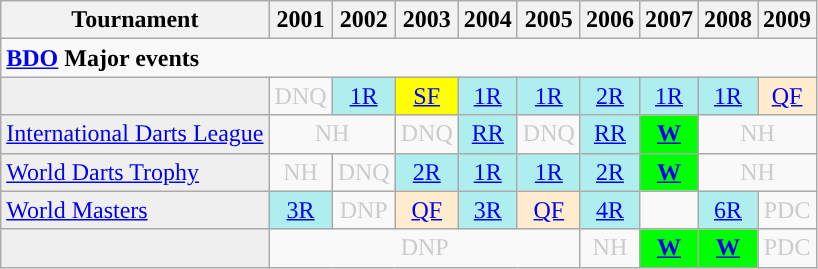<table class="wikitable">
<tr>
<th>Tournament</th>
<th>2001</th>
<th>2002</th>
<th>2003</th>
<th>2004</th>
<th>2005</th>
<th>2006</th>
<th>2007</th>
<th>2008</th>
<th>2009</th>
</tr>
<tr>
<td colspan="25" align="left"><strong><a href='#'>BDO</a> Major events</strong></td>
</tr>
<tr>
<td style="background:#efefef;"></td>
<td style="text-align:center; color:#ccc;">DNQ</td>
<td style="text-align:center; background:#afeeee;"><a href='#'>1R</a></td>
<td style="text-align:center; background:yellow;"><a href='#'>SF</a></td>
<td style="text-align:center; background:#afeeee;"><a href='#'>1R</a></td>
<td style="text-align:center; background:#afeeee;"><a href='#'>1R</a></td>
<td style="text-align:center; background:#afeeee;"><a href='#'>2R</a></td>
<td style="text-align:center; background:#afeeee;"><a href='#'>1R</a></td>
<td style="text-align:center; background:#afeeee;"><a href='#'>1R</a></td>
<td style="text-align:center; background:#ffebcd;"><a href='#'>QF</a></td>
</tr>
<tr>
<td style="background:#efefef;"><a href='#'>International Darts League</a></td>
<td colspan="2" style="text-align:center; color:#ccc;">NH</td>
<td style="text-align:center; color:#ccc;">DNQ</td>
<td style="text-align:center; background:#afeeee;"><a href='#'>RR</a></td>
<td style="text-align:center; color:#ccc;">DNQ</td>
<td style="text-align:center; background:#afeeee;"><a href='#'>RR</a></td>
<td style="text-align:center; background:lime;"><strong><a href='#'>W</a></strong></td>
<td colspan="2" style="text-align:center; color:#ccc;">NH</td>
</tr>
<tr>
<td style="background:#efefef;"><a href='#'>World Darts Trophy</a></td>
<td style="text-align:center; color:#ccc;">NH</td>
<td style="text-align:center; color:#ccc;">DNQ</td>
<td style="text-align:center; background:#afeeee;"><a href='#'>2R</a></td>
<td style="text-align:center; background:#afeeee;"><a href='#'>1R</a></td>
<td style="text-align:center; background:#afeeee;"><a href='#'>1R</a></td>
<td style="text-align:center; background:#afeeee;"><a href='#'>2R</a></td>
<td style="text-align:center; background:lime;"><strong><a href='#'>W</a></strong></td>
<td colspan="2" style="text-align:center; color:#ccc;">NH</td>
</tr>
<tr>
<td style="background:#efefef;"><a href='#'>World Masters</a></td>
<td style="text-align:center; background:#afeeee;"><a href='#'>3R</a></td>
<td style="text-align:center; color:#ccc;">DNP</td>
<td style="text-align:center; background:#ffebcd;"><a href='#'>QF</a></td>
<td style="text-align:center; background:#afeeee;"><a href='#'>3R</a></td>
<td style="text-align:center; background:#ffebcd;"><a href='#'>QF</a></td>
<td style="text-align:center; background:#afeeee;"><a href='#'>4R</a></td>
<td style="text-align:center;"></td>
<td style="text-align:center; background:#afeeee;"><a href='#'>6R</a></td>
<td style="text-align:center; color:#ccc;">PDC</td>
</tr>
<tr>
<td style="background:#efefef;"></td>
<td colspan="5" style="text-align:center; color:#ccc;">DNP</td>
<td style="text-align:center; color:#ccc;">NH</td>
<td style="text-align:center; background:lime;"><strong><a href='#'>W</a></strong></td>
<td style="text-align:center; background:lime;"><strong><a href='#'>W</a></strong></td>
<td style="text-align:center; color:#ccc;">PDC</td>
</tr>
</table>
